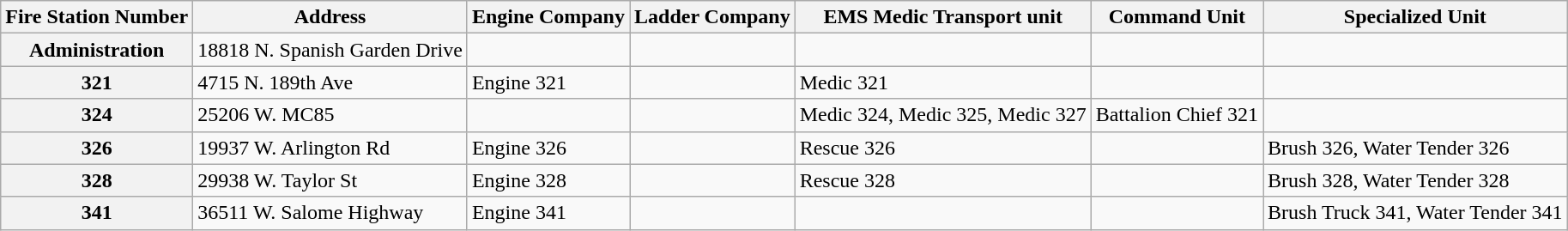<table class=wikitable>
<tr>
<th>Fire Station Number</th>
<th>Address</th>
<th>Engine Company</th>
<th>Ladder Company</th>
<th>EMS Medic Transport unit</th>
<th>Command Unit</th>
<th>Specialized Unit</th>
</tr>
<tr>
<th>Administration</th>
<td>18818 N. Spanish Garden Drive</td>
<td></td>
<td></td>
<td></td>
<td></td>
<td></td>
</tr>
<tr>
<th>321</th>
<td>4715 N. 189th Ave</td>
<td>Engine 321</td>
<td></td>
<td>Medic 321</td>
<td></td>
<td></td>
</tr>
<tr>
<th>324</th>
<td>25206 W. MC85</td>
<td></td>
<td></td>
<td>Medic 324, Medic 325, Medic 327</td>
<td>Battalion Chief 321</td>
<td></td>
</tr>
<tr>
<th>326</th>
<td>19937 W. Arlington Rd</td>
<td>Engine 326</td>
<td></td>
<td>Rescue 326</td>
<td></td>
<td>Brush 326, Water Tender 326</td>
</tr>
<tr>
<th>328</th>
<td>29938 W. Taylor St</td>
<td>Engine 328</td>
<td></td>
<td>Rescue 328</td>
<td></td>
<td>Brush 328, Water Tender 328</td>
</tr>
<tr>
<th>341</th>
<td>36511 W. Salome Highway</td>
<td>Engine 341</td>
<td></td>
<td></td>
<td></td>
<td>Brush Truck 341, Water Tender 341</td>
</tr>
</table>
